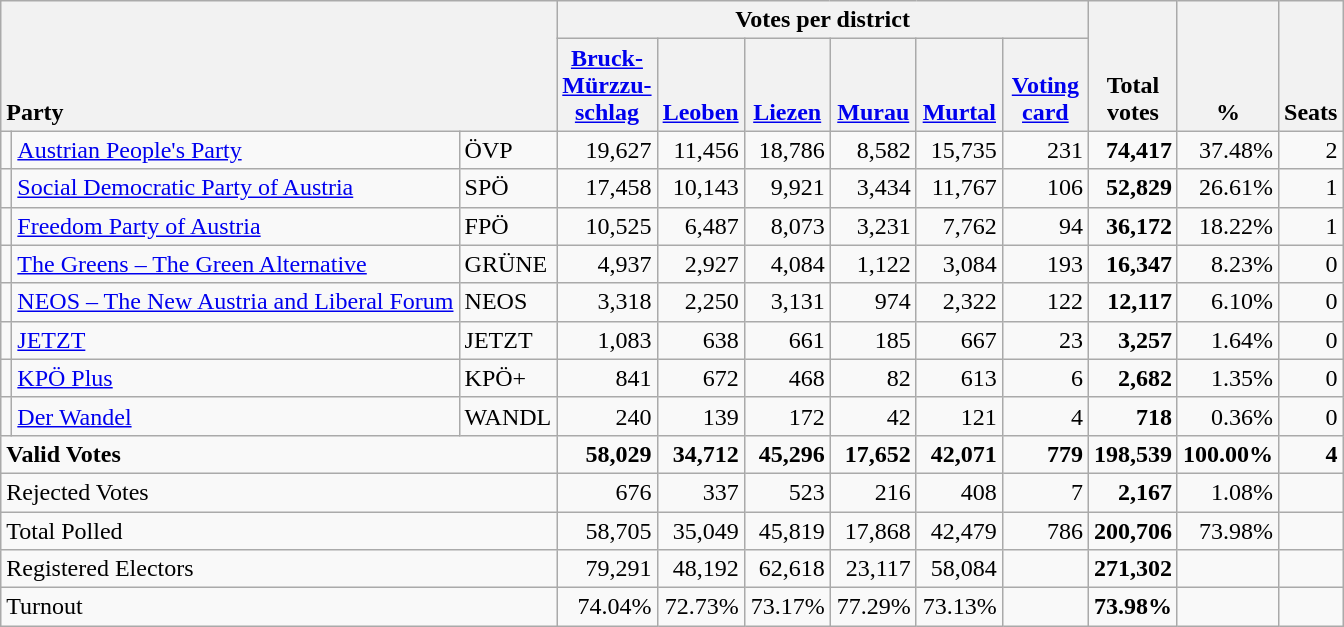<table class="wikitable" border="1" style="text-align:right;">
<tr>
<th style="text-align:left;" valign=bottom rowspan=2 colspan=3>Party</th>
<th colspan=6>Votes per district</th>
<th align=center valign=bottom rowspan=2 width="50">Total<br>votes</th>
<th align=center valign=bottom rowspan=2 width="50">%</th>
<th align=center valign=bottom rowspan=2>Seats</th>
</tr>
<tr>
<th align=center valign=bottom width="50"><a href='#'>Bruck-<br>Mürzzu-<br>schlag</a></th>
<th align=center valign=bottom width="50"><a href='#'>Leoben</a></th>
<th align=center valign=bottom width="50"><a href='#'>Liezen</a></th>
<th align=center valign=bottom width="50"><a href='#'>Murau</a></th>
<th align=center valign=bottom width="50"><a href='#'>Murtal</a></th>
<th align=center valign=bottom width="50"><a href='#'>Voting<br>card</a></th>
</tr>
<tr>
<td></td>
<td align=left><a href='#'>Austrian People's Party</a></td>
<td align=left>ÖVP</td>
<td>19,627</td>
<td>11,456</td>
<td>18,786</td>
<td>8,582</td>
<td>15,735</td>
<td>231</td>
<td><strong>74,417</strong></td>
<td>37.48%</td>
<td>2</td>
</tr>
<tr>
<td></td>
<td align=left><a href='#'>Social Democratic Party of Austria</a></td>
<td align=left>SPÖ</td>
<td>17,458</td>
<td>10,143</td>
<td>9,921</td>
<td>3,434</td>
<td>11,767</td>
<td>106</td>
<td><strong>52,829</strong></td>
<td>26.61%</td>
<td>1</td>
</tr>
<tr>
<td></td>
<td align=left><a href='#'>Freedom Party of Austria</a></td>
<td align=left>FPÖ</td>
<td>10,525</td>
<td>6,487</td>
<td>8,073</td>
<td>3,231</td>
<td>7,762</td>
<td>94</td>
<td><strong>36,172</strong></td>
<td>18.22%</td>
<td>1</td>
</tr>
<tr>
<td></td>
<td align=left><a href='#'>The Greens – The Green Alternative</a></td>
<td align=left>GRÜNE</td>
<td>4,937</td>
<td>2,927</td>
<td>4,084</td>
<td>1,122</td>
<td>3,084</td>
<td>193</td>
<td><strong>16,347</strong></td>
<td>8.23%</td>
<td>0</td>
</tr>
<tr>
<td></td>
<td align=left style="white-space: nowrap;"><a href='#'>NEOS – The New Austria and Liberal Forum</a></td>
<td align=left>NEOS</td>
<td>3,318</td>
<td>2,250</td>
<td>3,131</td>
<td>974</td>
<td>2,322</td>
<td>122</td>
<td><strong>12,117</strong></td>
<td>6.10%</td>
<td>0</td>
</tr>
<tr>
<td></td>
<td align=left><a href='#'>JETZT</a></td>
<td align=left>JETZT</td>
<td>1,083</td>
<td>638</td>
<td>661</td>
<td>185</td>
<td>667</td>
<td>23</td>
<td><strong>3,257</strong></td>
<td>1.64%</td>
<td>0</td>
</tr>
<tr>
<td></td>
<td align=left><a href='#'>KPÖ Plus</a></td>
<td align=left>KPÖ+</td>
<td>841</td>
<td>672</td>
<td>468</td>
<td>82</td>
<td>613</td>
<td>6</td>
<td><strong>2,682</strong></td>
<td>1.35%</td>
<td>0</td>
</tr>
<tr>
<td></td>
<td align=left><a href='#'>Der Wandel</a></td>
<td align=left>WANDL</td>
<td>240</td>
<td>139</td>
<td>172</td>
<td>42</td>
<td>121</td>
<td>4</td>
<td><strong>718</strong></td>
<td>0.36%</td>
<td>0</td>
</tr>
<tr style="font-weight:bold">
<td align=left colspan=3>Valid Votes</td>
<td>58,029</td>
<td>34,712</td>
<td>45,296</td>
<td>17,652</td>
<td>42,071</td>
<td>779</td>
<td>198,539</td>
<td>100.00%</td>
<td>4</td>
</tr>
<tr>
<td align=left colspan=3>Rejected Votes</td>
<td>676</td>
<td>337</td>
<td>523</td>
<td>216</td>
<td>408</td>
<td>7</td>
<td><strong>2,167</strong></td>
<td>1.08%</td>
<td></td>
</tr>
<tr>
<td align=left colspan=3>Total Polled</td>
<td>58,705</td>
<td>35,049</td>
<td>45,819</td>
<td>17,868</td>
<td>42,479</td>
<td>786</td>
<td><strong>200,706</strong></td>
<td>73.98%</td>
<td></td>
</tr>
<tr>
<td align=left colspan=3>Registered Electors</td>
<td>79,291</td>
<td>48,192</td>
<td>62,618</td>
<td>23,117</td>
<td>58,084</td>
<td></td>
<td><strong>271,302</strong></td>
<td></td>
<td></td>
</tr>
<tr>
<td align=left colspan=3>Turnout</td>
<td>74.04%</td>
<td>72.73%</td>
<td>73.17%</td>
<td>77.29%</td>
<td>73.13%</td>
<td></td>
<td><strong>73.98%</strong></td>
<td></td>
<td></td>
</tr>
</table>
